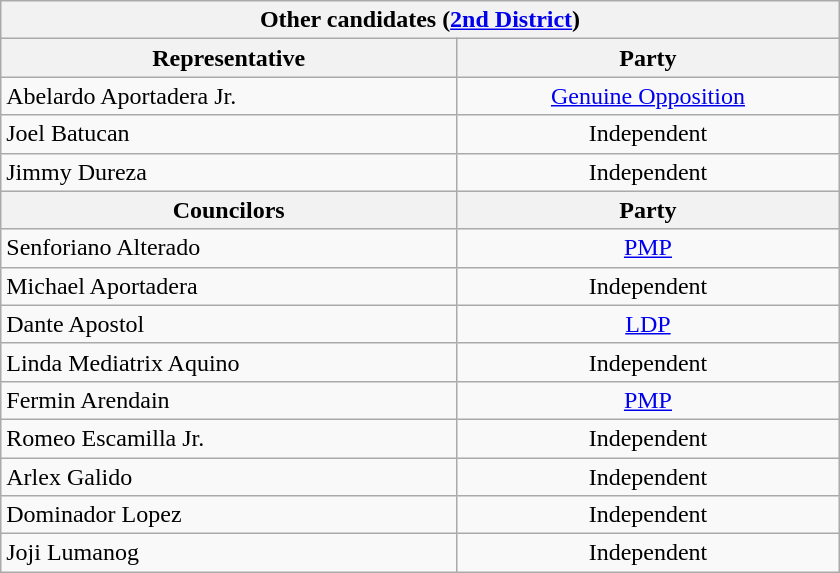<table class="wikitable" style="width:35em">
<tr>
<th colspan=2>Other candidates (<a href='#'>2nd District</a>)</th>
</tr>
<tr>
<th>Representative</th>
<th>Party</th>
</tr>
<tr>
<td>Abelardo Aportadera Jr.</td>
<td align="center"><a href='#'>Genuine Opposition</a></td>
</tr>
<tr>
<td>Joel Batucan</td>
<td align="center">Independent</td>
</tr>
<tr>
<td>Jimmy Dureza</td>
<td align="center">Independent</td>
</tr>
<tr>
<th>Councilors</th>
<th>Party</th>
</tr>
<tr>
<td>Senforiano Alterado</td>
<td align="center"><a href='#'>PMP</a></td>
</tr>
<tr>
<td>Michael Aportadera</td>
<td align="center">Independent</td>
</tr>
<tr>
<td>Dante Apostol</td>
<td align="center"><a href='#'>LDP</a></td>
</tr>
<tr>
<td>Linda Mediatrix Aquino</td>
<td align="center">Independent</td>
</tr>
<tr>
<td>Fermin Arendain</td>
<td align="center"><a href='#'>PMP</a></td>
</tr>
<tr>
<td>Romeo Escamilla Jr.</td>
<td align="center">Independent</td>
</tr>
<tr>
<td>Arlex Galido</td>
<td align="center">Independent</td>
</tr>
<tr>
<td>Dominador Lopez</td>
<td align="center">Independent</td>
</tr>
<tr>
<td>Joji Lumanog</td>
<td align="center">Independent</td>
</tr>
</table>
